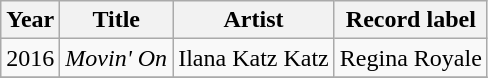<table class="wikitable sortable">
<tr>
<th>Year</th>
<th>Title</th>
<th>Artist</th>
<th>Record label</th>
</tr>
<tr>
<td>2016</td>
<td><em>Movin' On</em></td>
<td>Ilana Katz Katz</td>
<td style="text-align:center;">Regina Royale</td>
</tr>
<tr>
</tr>
</table>
